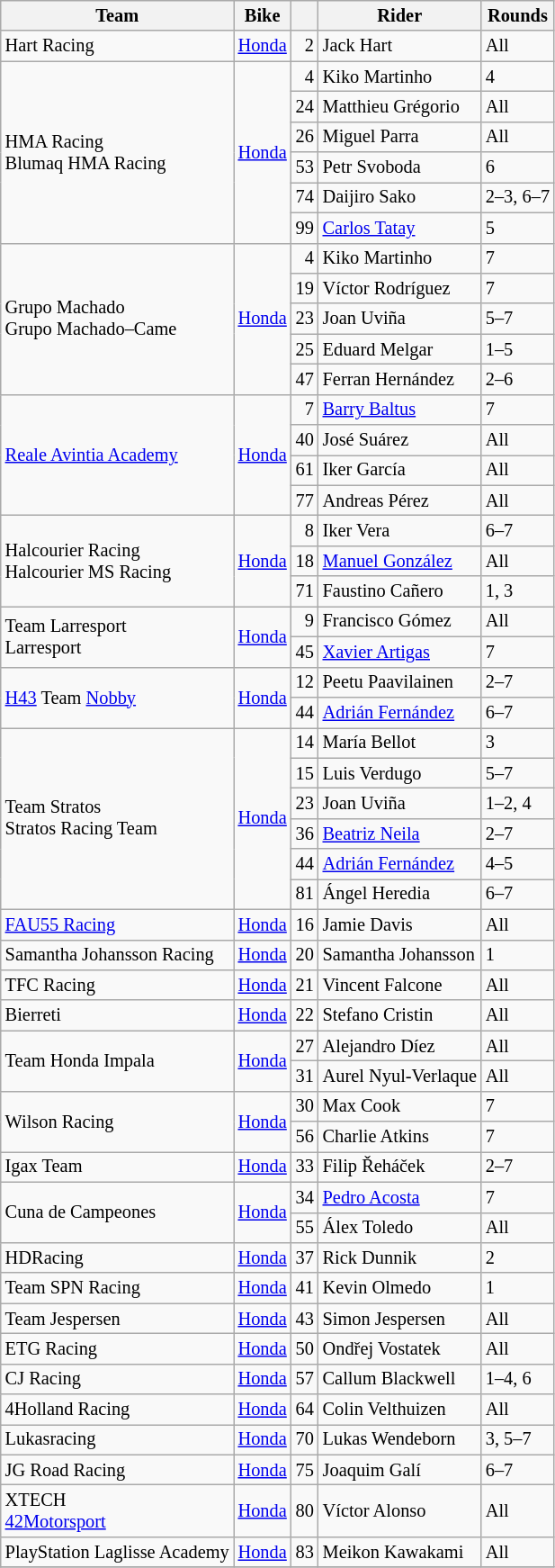<table class="wikitable" style="font-size: 85%">
<tr>
<th>Team</th>
<th>Bike</th>
<th></th>
<th>Rider</th>
<th>Rounds</th>
</tr>
<tr>
<td> Hart Racing</td>
<td><a href='#'>Honda</a></td>
<td align=right>2</td>
<td> Jack Hart</td>
<td>All</td>
</tr>
<tr>
<td rowspan=6> HMA Racing<br> Blumaq HMA Racing</td>
<td rowspan=6><a href='#'>Honda</a></td>
<td align=right>4</td>
<td> Kiko Martinho</td>
<td>4</td>
</tr>
<tr>
<td align=right>24</td>
<td> Matthieu Grégorio</td>
<td>All</td>
</tr>
<tr>
<td align=right>26</td>
<td> Miguel Parra</td>
<td>All</td>
</tr>
<tr>
<td align=right>53</td>
<td> Petr Svoboda</td>
<td>6</td>
</tr>
<tr>
<td align=right>74</td>
<td> Daijiro Sako</td>
<td>2–3, 6–7</td>
</tr>
<tr>
<td align=right>99</td>
<td> <a href='#'>Carlos Tatay</a></td>
<td>5</td>
</tr>
<tr>
<td rowspan=5> Grupo Machado<br> Grupo Machado–Came</td>
<td rowspan=5><a href='#'>Honda</a></td>
<td align=right>4</td>
<td> Kiko Martinho</td>
<td>7</td>
</tr>
<tr>
<td align=right>19</td>
<td> Víctor Rodríguez</td>
<td>7</td>
</tr>
<tr>
<td align=right>23</td>
<td> Joan Uviña</td>
<td>5–7</td>
</tr>
<tr>
<td align=right>25</td>
<td> Eduard Melgar</td>
<td>1–5</td>
</tr>
<tr>
<td align=right>47</td>
<td> Ferran Hernández</td>
<td>2–6</td>
</tr>
<tr>
<td rowspan=4> <a href='#'>Reale Avintia Academy</a></td>
<td rowspan=4><a href='#'>Honda</a></td>
<td align=right>7</td>
<td> <a href='#'>Barry Baltus</a></td>
<td>7</td>
</tr>
<tr>
<td align=right>40</td>
<td> José Suárez</td>
<td>All</td>
</tr>
<tr>
<td align=right>61</td>
<td> Iker García</td>
<td>All</td>
</tr>
<tr>
<td align=right>77</td>
<td> Andreas Pérez</td>
<td>All</td>
</tr>
<tr>
<td rowspan=3> Halcourier Racing<br> Halcourier MS Racing</td>
<td rowspan=3><a href='#'>Honda</a></td>
<td align=right>8</td>
<td> Iker Vera</td>
<td>6–7</td>
</tr>
<tr>
<td align=right>18</td>
<td> <a href='#'>Manuel González</a></td>
<td>All</td>
</tr>
<tr>
<td align=right>71</td>
<td> Faustino Cañero</td>
<td>1, 3</td>
</tr>
<tr>
<td rowspan=2> Team Larresport<br> Larresport</td>
<td rowspan=2><a href='#'>Honda</a></td>
<td align=right>9</td>
<td> Francisco Gómez</td>
<td>All</td>
</tr>
<tr>
<td align=right>45</td>
<td> <a href='#'>Xavier Artigas</a></td>
<td>7</td>
</tr>
<tr>
<td rowspan=2> <a href='#'>H43</a> Team <a href='#'>Nobby</a></td>
<td rowspan=2><a href='#'>Honda</a></td>
<td align=right>12</td>
<td> Peetu Paavilainen</td>
<td>2–7</td>
</tr>
<tr>
<td align=right>44</td>
<td> <a href='#'>Adrián Fernández</a></td>
<td>6–7</td>
</tr>
<tr>
<td rowspan=6> Team Stratos<br> Stratos Racing Team</td>
<td rowspan=6><a href='#'>Honda</a></td>
<td align=right>14</td>
<td> María Bellot</td>
<td>3</td>
</tr>
<tr>
<td align=right>15</td>
<td> Luis Verdugo</td>
<td>5–7</td>
</tr>
<tr>
<td align=right>23</td>
<td> Joan Uviña</td>
<td>1–2, 4</td>
</tr>
<tr>
<td align=right>36</td>
<td> <a href='#'>Beatriz Neila</a></td>
<td>2–7</td>
</tr>
<tr>
<td align=right>44</td>
<td> <a href='#'>Adrián Fernández</a></td>
<td>4–5</td>
</tr>
<tr>
<td align=right>81</td>
<td> Ángel Heredia</td>
<td>6–7</td>
</tr>
<tr>
<td> <a href='#'>FAU55 Racing</a></td>
<td><a href='#'>Honda</a></td>
<td align=right>16</td>
<td> Jamie Davis</td>
<td>All</td>
</tr>
<tr>
<td> Samantha Johansson Racing</td>
<td><a href='#'>Honda</a></td>
<td align=right>20</td>
<td> Samantha Johansson</td>
<td>1</td>
</tr>
<tr>
<td> TFC Racing</td>
<td><a href='#'>Honda</a></td>
<td align=right>21</td>
<td> Vincent Falcone</td>
<td>All</td>
</tr>
<tr>
<td> Bierreti</td>
<td><a href='#'>Honda</a></td>
<td align=right>22</td>
<td> Stefano Cristin</td>
<td>All</td>
</tr>
<tr>
<td rowspan=2> Team Honda Impala</td>
<td rowspan=2><a href='#'>Honda</a></td>
<td align=right>27</td>
<td> Alejandro Díez</td>
<td>All</td>
</tr>
<tr>
<td align=right>31</td>
<td> Aurel Nyul-Verlaque</td>
<td>All</td>
</tr>
<tr>
<td rowspan=2> Wilson Racing</td>
<td rowspan=2><a href='#'>Honda</a></td>
<td align=right>30</td>
<td> Max Cook</td>
<td>7</td>
</tr>
<tr>
<td align=right>56</td>
<td> Charlie Atkins</td>
<td>7</td>
</tr>
<tr>
<td> Igax Team</td>
<td><a href='#'>Honda</a></td>
<td align=right>33</td>
<td> Filip Řeháček</td>
<td>2–7</td>
</tr>
<tr>
<td rowspan=2> Cuna de Campeones</td>
<td rowspan=2><a href='#'>Honda</a></td>
<td align=right>34</td>
<td> <a href='#'>Pedro Acosta</a></td>
<td>7</td>
</tr>
<tr>
<td align=right>55</td>
<td> Álex Toledo</td>
<td>All</td>
</tr>
<tr>
<td> HDRacing</td>
<td><a href='#'>Honda</a></td>
<td align=right>37</td>
<td> Rick Dunnik</td>
<td>2</td>
</tr>
<tr>
<td> Team SPN Racing</td>
<td><a href='#'>Honda</a></td>
<td align=right>41</td>
<td> Kevin Olmedo</td>
<td>1</td>
</tr>
<tr>
<td> Team Jespersen</td>
<td><a href='#'>Honda</a></td>
<td align=right>43</td>
<td> Simon Jespersen</td>
<td>All</td>
</tr>
<tr>
<td> ETG Racing</td>
<td><a href='#'>Honda</a></td>
<td align=right>50</td>
<td> Ondřej Vostatek</td>
<td>All</td>
</tr>
<tr>
<td> CJ Racing</td>
<td><a href='#'>Honda</a></td>
<td align=right>57</td>
<td> Callum Blackwell</td>
<td>1–4, 6</td>
</tr>
<tr>
<td> 4Holland Racing</td>
<td><a href='#'>Honda</a></td>
<td align=right>64</td>
<td> Colin Velthuizen</td>
<td>All</td>
</tr>
<tr>
<td> Lukasracing</td>
<td><a href='#'>Honda</a></td>
<td align=right>70</td>
<td> Lukas Wendeborn</td>
<td>3, 5–7</td>
</tr>
<tr>
<td> JG Road Racing</td>
<td><a href='#'>Honda</a></td>
<td align=right>75</td>
<td> Joaquim Galí</td>
<td>6–7</td>
</tr>
<tr>
<td> XTECH<br> <a href='#'>42Motorsport</a></td>
<td><a href='#'>Honda</a></td>
<td align=right>80</td>
<td> Víctor Alonso</td>
<td>All</td>
</tr>
<tr>
<td> PlayStation Laglisse Academy</td>
<td><a href='#'>Honda</a></td>
<td align=right>83</td>
<td> Meikon Kawakami</td>
<td>All</td>
</tr>
<tr>
</tr>
</table>
